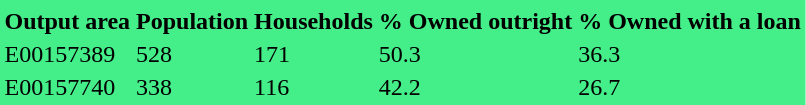<table style="background:#44EE88">
<tr>
</tr>
<tr>
<th>Output area</th>
<th>Population</th>
<th>Households</th>
<th>% Owned outright</th>
<th>% Owned with a loan</th>
</tr>
<tr>
<td>E00157389</td>
<td>528</td>
<td>171</td>
<td>50.3</td>
<td>36.3</td>
</tr>
<tr>
<td>E00157740</td>
<td>338</td>
<td>116</td>
<td>42.2</td>
<td>26.7</td>
</tr>
</table>
